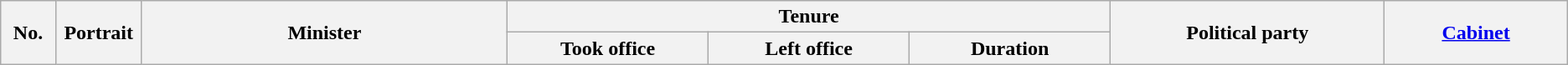<table class="wikitable" style="text-align: center;">
<tr>
<th rowspan=2 width=3%>No.</th>
<th rowspan=2 width=3%>Portrait</th>
<th rowspan=2 width=20%>Minister<br></th>
<th colspan=3>Tenure</th>
<th rowspan=2 width=15%>Political party</th>
<th rowspan=2 width=10%><a href='#'>Cabinet</a></th>
</tr>
<tr>
<th width=11%>Took office</th>
<th width=11%>Left office</th>
<th width=11%>Duration<br>




































</th>
</tr>
</table>
